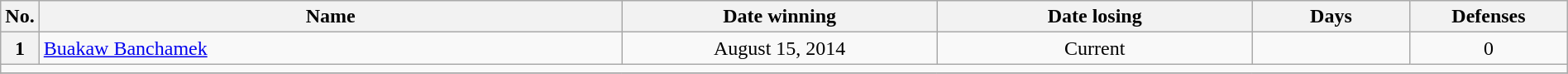<table class="wikitable" width=100%>
<tr>
<th style="width:1%;">No.</th>
<th style="width:37%;">Name</th>
<th style="width:20%;">Date winning</th>
<th style="width:20%;">Date losing</th>
<th data-sort-type="number" style="width:10%;">Days</th>
<th data-sort-type="number" style="width:10%;">Defenses</th>
</tr>
<tr align=center>
<th>1</th>
<td align=left> <a href='#'>Buakaw Banchamek</a></td>
<td>August 15, 2014</td>
<td>Current</td>
<td></td>
<td>0</td>
</tr>
<tr>
<td colspan="6"></td>
</tr>
<tr>
</tr>
</table>
